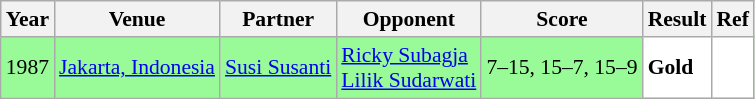<table class="sortable wikitable" style="font-size: 90%;">
<tr>
<th>Year</th>
<th>Venue</th>
<th>Partner</th>
<th>Opponent</th>
<th>Score</th>
<th>Result</th>
<th>Ref</th>
</tr>
<tr style="background:#98FB98">
<td align="center">1987</td>
<td align="left"><a href='#'>Jakarta, Indonesia</a></td>
<td align="left"> <a href='#'>Susi Susanti</a></td>
<td align="left"> <a href='#'>Ricky Subagja</a><br> <a href='#'>Lilik Sudarwati</a></td>
<td align="left">7–15, 15–7, 15–9</td>
<td style="text-align:left; background:white"> <strong>Gold</strong></td>
<td style="text-align:center; background:white"></td>
</tr>
</table>
